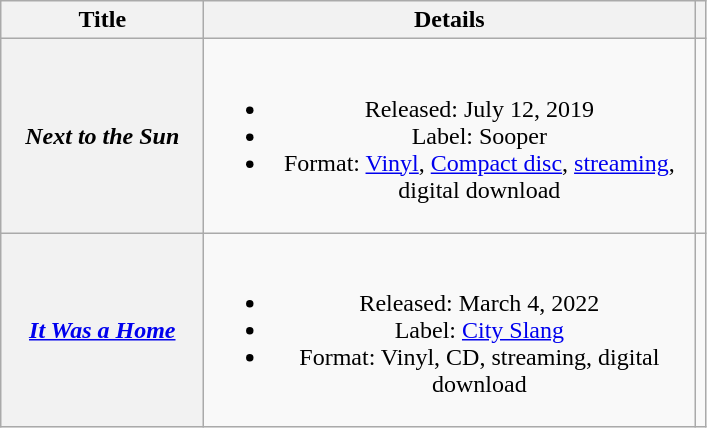<table class="wikitable plainrowheaders" style="text-align:center;">
<tr>
<th scope="col" style="width:8em;">Title</th>
<th scope="col" style="width:20em;">Details</th>
<th></th>
</tr>
<tr>
<th scope="row"><em>Next to the Sun</em></th>
<td><br><ul><li>Released: July 12, 2019</li><li>Label: Sooper</li><li>Format: <a href='#'>Vinyl</a>, <a href='#'>Compact disc</a>, <a href='#'>streaming</a>, digital download</li></ul></td>
<td></td>
</tr>
<tr>
<th scope="row"><em><a href='#'>It Was a Home</a></em></th>
<td><br><ul><li>Released: March 4, 2022</li><li>Label: <a href='#'>City Slang</a></li><li>Format: Vinyl, CD, streaming, digital download</li></ul></td>
<td></td>
</tr>
</table>
